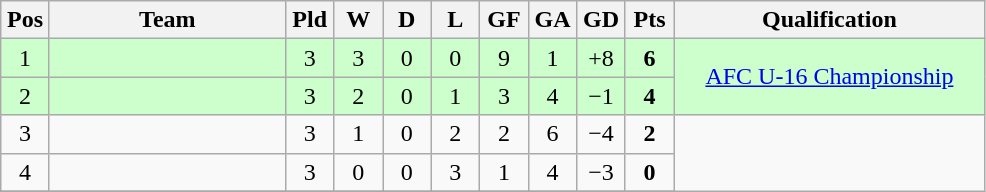<table class="wikitable" border="1" style="text-align: center;">
<tr>
<th width="25"><abbr>Pos</abbr></th>
<th width="150">Team</th>
<th width="25"><abbr>Pld</abbr></th>
<th width="25"><abbr>W</abbr></th>
<th width="25"><abbr>D</abbr></th>
<th width="25"><abbr>L</abbr></th>
<th width="25"><abbr>GF</abbr></th>
<th width="25"><abbr>GA</abbr></th>
<th width="25"><abbr>GD</abbr></th>
<th width="25"><abbr>Pts</abbr></th>
<th width="200">Qualification</th>
</tr>
<tr bgcolor=#CCFFCC>
<td>1</td>
<td align="left"></td>
<td>3</td>
<td>3</td>
<td>0</td>
<td>0</td>
<td>9</td>
<td>1</td>
<td>+8</td>
<td><strong>6</strong></td>
<td rowspan=2><a href='#'>AFC U-16 Championship</a></td>
</tr>
<tr bgcolor=#CCFFCC>
<td>2</td>
<td align="left"></td>
<td>3</td>
<td>2</td>
<td>0</td>
<td>1</td>
<td>3</td>
<td>4</td>
<td>−1</td>
<td><strong>4</strong></td>
</tr>
<tr>
<td>3</td>
<td align="left"></td>
<td>3</td>
<td>1</td>
<td>0</td>
<td>2</td>
<td>2</td>
<td>6</td>
<td>−4</td>
<td><strong>2</strong></td>
</tr>
<tr>
<td>4</td>
<td align="left"></td>
<td>3</td>
<td>0</td>
<td>0</td>
<td>3</td>
<td>1</td>
<td>4</td>
<td>−3</td>
<td><strong>0</strong></td>
</tr>
<tr>
</tr>
</table>
